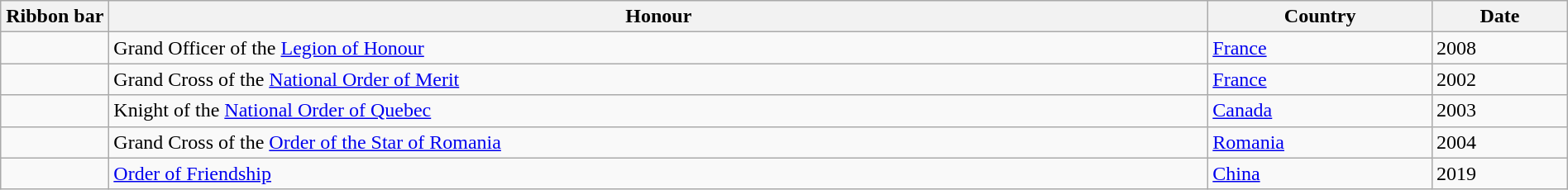<table class="wikitable" style="width:100%;">
<tr>
<th style="width:80px;">Ribbon bar</th>
<th>Honour</th>
<th>Country</th>
<th>Date</th>
</tr>
<tr>
<td></td>
<td>Grand Officer of the <a href='#'>Legion of Honour</a></td>
<td><a href='#'>France</a></td>
<td>2008</td>
</tr>
<tr>
<td></td>
<td>Grand Cross of the <a href='#'>National Order of Merit</a></td>
<td><a href='#'>France</a></td>
<td>2002</td>
</tr>
<tr>
<td></td>
<td>Knight of the <a href='#'>National Order of Quebec</a></td>
<td><a href='#'>Canada</a></td>
<td>2003</td>
</tr>
<tr>
<td></td>
<td>Grand Cross of the <a href='#'>Order of the Star of Romania</a></td>
<td><a href='#'>Romania</a></td>
<td>2004</td>
</tr>
<tr>
<td></td>
<td><a href='#'>Order of Friendship</a></td>
<td><a href='#'>China</a></td>
<td>2019</td>
</tr>
</table>
